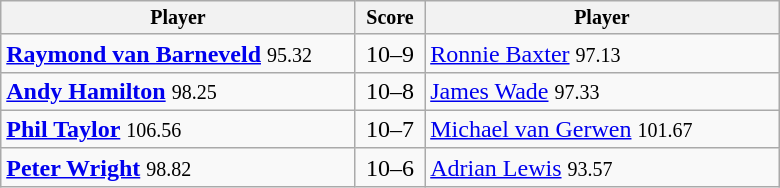<table class="wikitable">
<tr style="font-size:10pt;font-weight:bold">
<th width=230px>Player</th>
<th width=40px>Score</th>
<th width=230px>Player</th>
</tr>
<tr>
<td> <strong><a href='#'>Raymond van Barneveld</a></strong> <small><span>95.32</span></small></td>
<td align=center>10–9</td>
<td> <a href='#'>Ronnie Baxter</a> <small><span>97.13</span></small></td>
</tr>
<tr>
<td> <strong><a href='#'>Andy Hamilton</a></strong> <small><span>98.25</span></small></td>
<td align=center>10–8</td>
<td> <a href='#'>James Wade</a> <small><span>97.33</span></small></td>
</tr>
<tr>
<td> <strong><a href='#'>Phil Taylor</a></strong> <small><span>106.56</span></small></td>
<td align=center>10–7</td>
<td> <a href='#'>Michael van Gerwen</a> <small><span>101.67</span></small></td>
</tr>
<tr>
<td> <strong><a href='#'>Peter Wright</a></strong> <small><span>98.82</span></small></td>
<td align=center>10–6</td>
<td> <a href='#'>Adrian Lewis</a> <small><span>93.57</span></small></td>
</tr>
</table>
